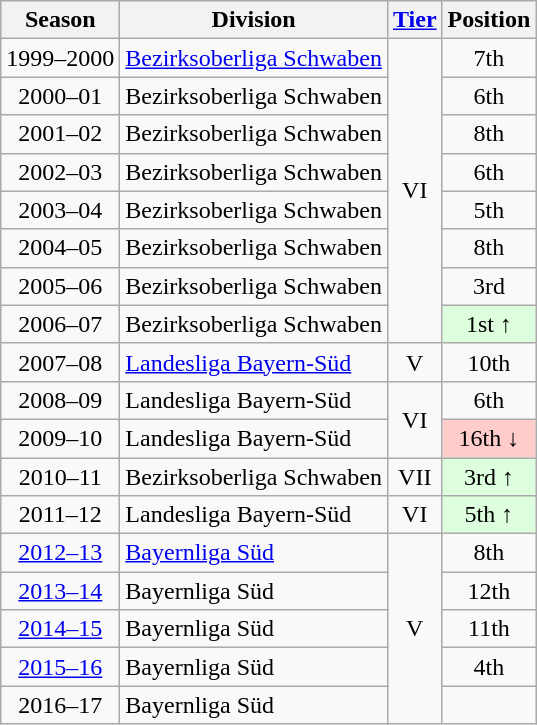<table class="wikitable">
<tr>
<th>Season</th>
<th>Division</th>
<th><a href='#'>Tier</a></th>
<th>Position</th>
</tr>
<tr align="center">
<td>1999–2000</td>
<td align="left"><a href='#'>Bezirksoberliga Schwaben</a></td>
<td rowspan=8>VI</td>
<td>7th</td>
</tr>
<tr align="center">
<td>2000–01</td>
<td align="left">Bezirksoberliga Schwaben</td>
<td>6th</td>
</tr>
<tr align="center">
<td>2001–02</td>
<td align="left">Bezirksoberliga Schwaben</td>
<td>8th</td>
</tr>
<tr align="center">
<td>2002–03</td>
<td align="left">Bezirksoberliga Schwaben</td>
<td>6th</td>
</tr>
<tr align="center">
<td>2003–04</td>
<td align="left">Bezirksoberliga Schwaben</td>
<td>5th</td>
</tr>
<tr align="center">
<td>2004–05</td>
<td align="left">Bezirksoberliga Schwaben</td>
<td>8th</td>
</tr>
<tr align="center">
<td>2005–06</td>
<td align="left">Bezirksoberliga Schwaben</td>
<td>3rd</td>
</tr>
<tr align="center">
<td>2006–07</td>
<td align="left">Bezirksoberliga Schwaben</td>
<td style="background:#ddffdd">1st ↑</td>
</tr>
<tr align="center">
<td>2007–08</td>
<td align="left"><a href='#'>Landesliga Bayern-Süd</a></td>
<td>V</td>
<td>10th</td>
</tr>
<tr align="center">
<td>2008–09</td>
<td align="left">Landesliga Bayern-Süd</td>
<td rowspan=2>VI</td>
<td>6th</td>
</tr>
<tr align="center">
<td>2009–10</td>
<td align="left">Landesliga Bayern-Süd</td>
<td style="background:#ffcccc">16th ↓</td>
</tr>
<tr align="center">
<td>2010–11</td>
<td align="left">Bezirksoberliga Schwaben</td>
<td>VII</td>
<td style="background:#ddffdd">3rd ↑</td>
</tr>
<tr align="center">
<td>2011–12</td>
<td align="left">Landesliga Bayern-Süd</td>
<td>VI</td>
<td style="background:#ddffdd">5th ↑</td>
</tr>
<tr align="center">
<td><a href='#'>2012–13</a></td>
<td align="left"><a href='#'>Bayernliga Süd</a></td>
<td rowspan=5>V</td>
<td>8th</td>
</tr>
<tr align="center">
<td><a href='#'>2013–14</a></td>
<td align="left">Bayernliga Süd</td>
<td>12th</td>
</tr>
<tr align="center">
<td><a href='#'>2014–15</a></td>
<td align="left">Bayernliga Süd</td>
<td>11th</td>
</tr>
<tr align="center">
<td><a href='#'>2015–16</a></td>
<td align="left">Bayernliga Süd</td>
<td>4th</td>
</tr>
<tr align="center">
<td>2016–17</td>
<td align="left">Bayernliga Süd</td>
<td></td>
</tr>
</table>
